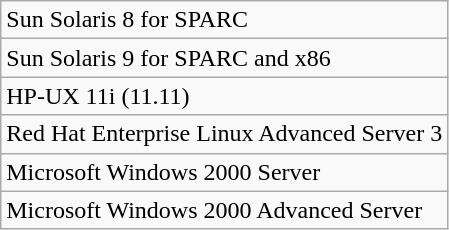<table class="wikitable">
<tr>
<td>Sun Solaris 8 for SPARC</td>
</tr>
<tr>
<td>Sun Solaris 9 for SPARC and x86</td>
</tr>
<tr>
<td>HP-UX 11i (11.11)</td>
</tr>
<tr>
<td>Red Hat Enterprise Linux Advanced Server 3</td>
</tr>
<tr>
<td>Microsoft Windows 2000 Server</td>
</tr>
<tr>
<td>Microsoft Windows 2000 Advanced Server</td>
</tr>
</table>
